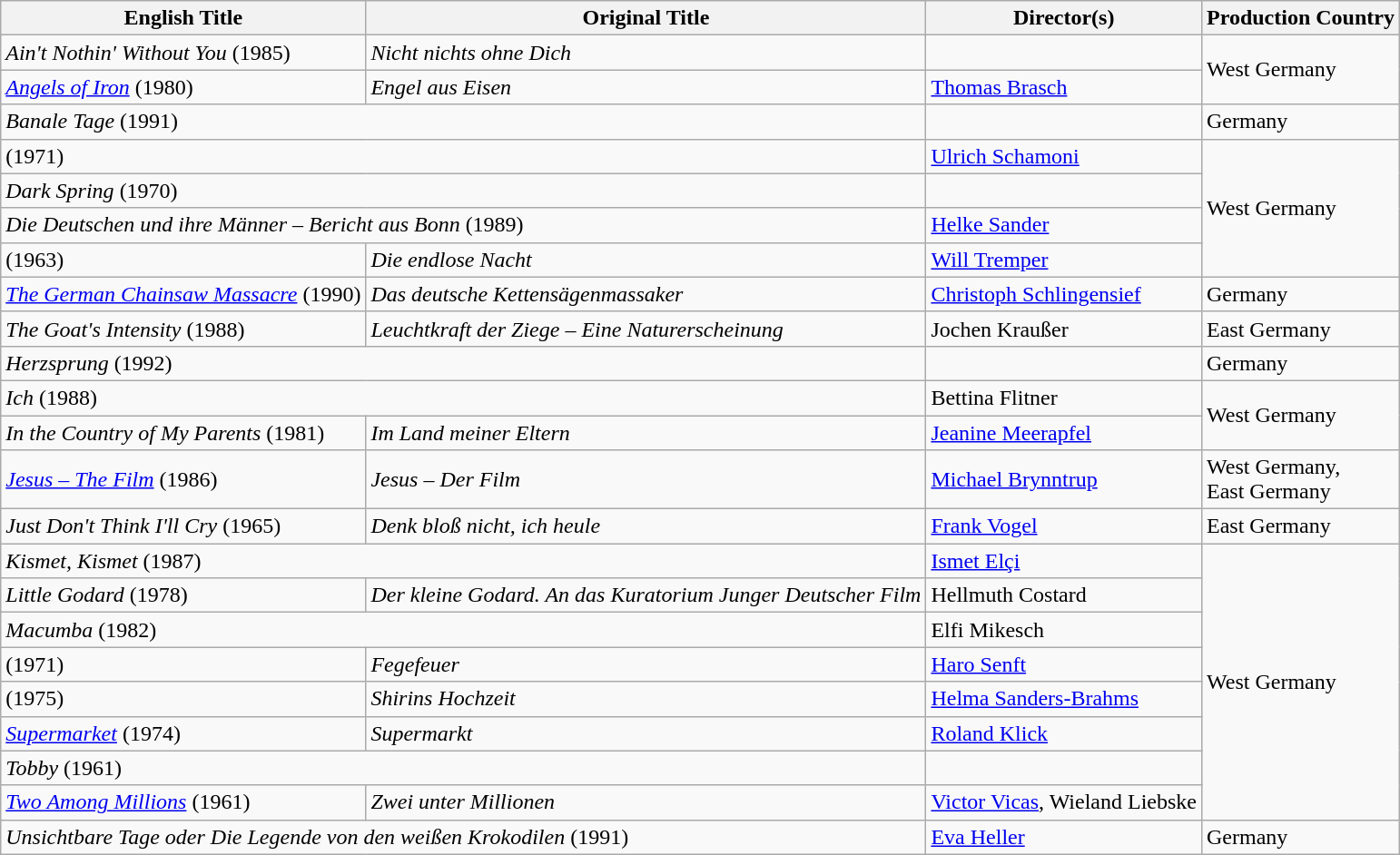<table class="wikitable">
<tr>
<th>English Title</th>
<th>Original Title</th>
<th>Director(s)</th>
<th>Production Country</th>
</tr>
<tr>
<td><em>Ain't Nothin' Without You</em> (1985)</td>
<td><em>Nicht nichts ohne Dich</em></td>
<td></td>
<td rowspan="2">West Germany</td>
</tr>
<tr>
<td><em><a href='#'>Angels of Iron</a></em> (1980)</td>
<td><em>Engel aus Eisen</em></td>
<td><a href='#'>Thomas Brasch</a></td>
</tr>
<tr>
<td colspan="2"><em>Banale Tage</em> (1991)</td>
<td></td>
<td>Germany</td>
</tr>
<tr>
<td colspan="2"><em></em> (1971)</td>
<td><a href='#'>Ulrich Schamoni</a></td>
<td rowspan="4">West Germany</td>
</tr>
<tr>
<td colspan="2"><em>Dark Spring</em> (1970)</td>
<td></td>
</tr>
<tr>
<td colspan="2"><em>Die Deutschen und ihre Männer – Bericht aus Bonn</em> (1989)</td>
<td><a href='#'>Helke Sander</a></td>
</tr>
<tr>
<td><em></em> (1963)</td>
<td><em>Die endlose Nacht</em></td>
<td><a href='#'>Will Tremper</a></td>
</tr>
<tr>
<td><em><a href='#'>The German Chainsaw Massacre</a></em> (1990)</td>
<td><em>Das deutsche Kettensägenmassaker</em></td>
<td><a href='#'>Christoph Schlingensief</a></td>
<td>Germany</td>
</tr>
<tr>
<td><em>The Goat's Intensity</em> (1988)</td>
<td><em>Leuchtkraft der Ziege – Eine Naturerscheinung</em></td>
<td>Jochen Kraußer</td>
<td>East Germany</td>
</tr>
<tr>
<td colspan="2"><em>Herzsprung</em> (1992)</td>
<td></td>
<td>Germany</td>
</tr>
<tr>
<td colspan="2"><em>Ich</em> (1988)</td>
<td>Bettina Flitner</td>
<td rowspan="2">West Germany</td>
</tr>
<tr>
<td><em>In the Country of My Parents</em> (1981)</td>
<td><em>Im Land meiner Eltern</em></td>
<td><a href='#'>Jeanine Meerapfel</a></td>
</tr>
<tr>
<td><em><a href='#'>Jesus – The Film</a></em> (1986)</td>
<td><em>Jesus – Der Film</em></td>
<td><a href='#'>Michael Brynntrup</a></td>
<td>West Germany,<br>East Germany</td>
</tr>
<tr>
<td><em>Just Don't Think I'll Cry</em> (1965)</td>
<td><em>Denk bloß nicht, ich heule</em></td>
<td><a href='#'>Frank Vogel</a></td>
<td>East Germany</td>
</tr>
<tr>
<td colspan="2"><em>Kismet, Kismet</em> (1987)</td>
<td><a href='#'>Ismet Elçi</a></td>
<td rowspan="8">West Germany</td>
</tr>
<tr>
<td><em>Little Godard</em> (1978)</td>
<td><em>Der kleine Godard. An das Kuratorium Junger Deutscher Film</em></td>
<td>Hellmuth Costard</td>
</tr>
<tr>
<td colspan="2"><em>Macumba</em> (1982)</td>
<td>Elfi Mikesch</td>
</tr>
<tr>
<td><em></em> (1971)</td>
<td><em>Fegefeuer</em></td>
<td><a href='#'>Haro Senft</a></td>
</tr>
<tr>
<td><em></em> (1975)</td>
<td><em>Shirins Hochzeit</em></td>
<td><a href='#'>Helma Sanders-Brahms</a></td>
</tr>
<tr>
<td><em><a href='#'>Supermarket</a></em> (1974)</td>
<td><em>Supermarkt</em></td>
<td><a href='#'>Roland Klick</a></td>
</tr>
<tr>
<td colspan="2"><em>Tobby</em> (1961)</td>
<td></td>
</tr>
<tr>
<td><em><a href='#'>Two Among Millions</a></em> (1961)</td>
<td><em>Zwei unter Millionen</em></td>
<td><a href='#'>Victor Vicas</a>, Wieland Liebske</td>
</tr>
<tr>
<td colspan="2"><em>Unsichtbare Tage oder Die Legende von den weißen Krokodilen</em> (1991)</td>
<td><a href='#'>Eva Heller</a></td>
<td>Germany</td>
</tr>
</table>
